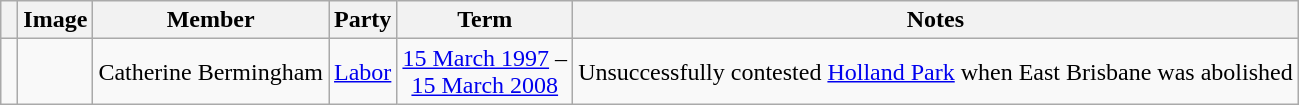<table class="wikitable" style="text-align:center">
<tr>
<th></th>
<th>Image</th>
<th>Member</th>
<th>Party</th>
<th>Term</th>
<th>Notes</th>
</tr>
<tr>
<td> </td>
<td></td>
<td>Catherine Bermingham</td>
<td><a href='#'>Labor</a></td>
<td><a href='#'>15 March 1997</a> –<br> <a href='#'>15 March 2008</a></td>
<td>Unsuccessfully contested <a href='#'>Holland Park</a> when East Brisbane was abolished</td>
</tr>
</table>
